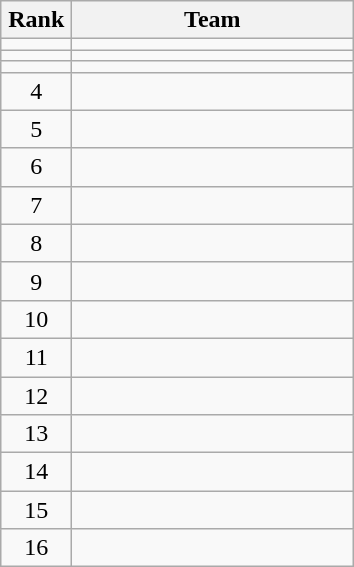<table class="wikitable">
<tr>
<th style="width: 40px;">Rank</th>
<th style="width: 180px;">Team</th>
</tr>
<tr>
<td style="text-align: center;"></td>
<td></td>
</tr>
<tr>
<td style="text-align: center;"></td>
<td></td>
</tr>
<tr>
<td style="text-align: center;"></td>
<td></td>
</tr>
<tr>
<td style="text-align: center;">4</td>
<td></td>
</tr>
<tr>
<td style="text-align: center;">5</td>
<td></td>
</tr>
<tr>
<td style="text-align: center;">6</td>
<td></td>
</tr>
<tr>
<td style="text-align: center;">7</td>
<td></td>
</tr>
<tr>
<td style="text-align: center;">8</td>
<td></td>
</tr>
<tr>
<td style="text-align: center;">9</td>
<td></td>
</tr>
<tr>
<td style="text-align: center;">10</td>
<td></td>
</tr>
<tr>
<td style="text-align: center;">11</td>
<td></td>
</tr>
<tr>
<td style="text-align: center;">12</td>
<td></td>
</tr>
<tr>
<td style="text-align: center;">13</td>
<td></td>
</tr>
<tr>
<td style="text-align: center;">14</td>
<td></td>
</tr>
<tr>
<td style="text-align: center;">15</td>
<td></td>
</tr>
<tr>
<td style="text-align: center;">16</td>
<td></td>
</tr>
</table>
